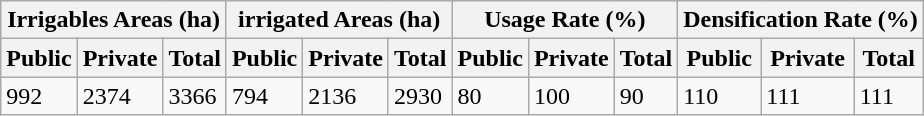<table class="wikitable sortable">
<tr>
<th colspan="3">Irrigables Areas (ha)</th>
<th colspan="3">irrigated Areas (ha)</th>
<th colspan="3">Usage Rate (%)</th>
<th colspan="3">Densification Rate (%)</th>
</tr>
<tr>
<th>Public</th>
<th>Private</th>
<th>Total</th>
<th>Public</th>
<th>Private</th>
<th>Total</th>
<th>Public</th>
<th>Private</th>
<th>Total</th>
<th>Public</th>
<th>Private</th>
<th>Total</th>
</tr>
<tr>
<td>992</td>
<td>2374</td>
<td>3366</td>
<td>794</td>
<td>2136</td>
<td>2930</td>
<td>80</td>
<td>100</td>
<td>90</td>
<td>110</td>
<td>111</td>
<td>111</td>
</tr>
</table>
